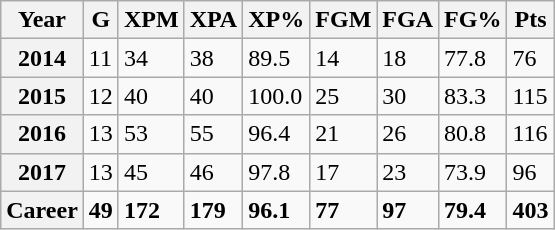<table class="wikitable">
<tr>
<th style="font-weight:bold;">Year</th>
<th style="font-weight:bold;">G</th>
<th style="font-weight:bold;">XPM</th>
<th style="font-weight:bold;">XPA</th>
<th style="font-weight:bold;">XP%</th>
<th style="font-weight:bold;">FGM</th>
<th style="font-weight:bold;">FGA</th>
<th style="font-weight:bold;">FG%</th>
<th style="font-weight:bold;">Pts</th>
</tr>
<tr>
<th>2014</th>
<td>11</td>
<td>34</td>
<td>38</td>
<td>89.5</td>
<td>14</td>
<td>18</td>
<td>77.8</td>
<td>76</td>
</tr>
<tr>
<th>2015</th>
<td>12</td>
<td>40</td>
<td>40</td>
<td>100.0</td>
<td>25</td>
<td>30</td>
<td>83.3</td>
<td>115</td>
</tr>
<tr>
<th>2016</th>
<td>13</td>
<td>53</td>
<td>55</td>
<td>96.4</td>
<td>21</td>
<td>26</td>
<td>80.8</td>
<td>116</td>
</tr>
<tr>
<th>2017</th>
<td>13</td>
<td>45</td>
<td>46</td>
<td>97.8</td>
<td>17</td>
<td>23</td>
<td>73.9</td>
<td>96</td>
</tr>
<tr>
<th><strong>Career</strong></th>
<td><strong>49</strong></td>
<td><strong>172</strong></td>
<td><strong>179</strong></td>
<td><strong>96.1</strong></td>
<td><strong>77</strong></td>
<td><strong>97</strong></td>
<td><strong>79.4</strong></td>
<td><strong>403</strong></td>
</tr>
</table>
